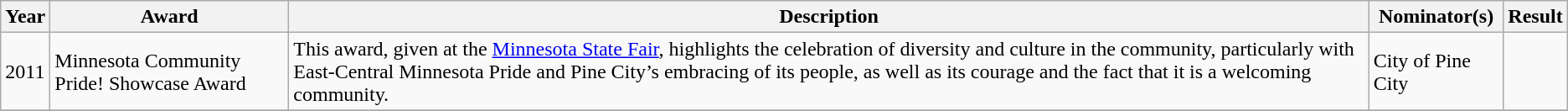<table class="wikitable">
<tr>
<th>Year</th>
<th>Award</th>
<th>Description</th>
<th>Nominator(s)</th>
<th>Result</th>
</tr>
<tr>
<td>2011</td>
<td>Minnesota Community Pride! Showcase Award</td>
<td>This award, given at the <a href='#'>Minnesota State Fair</a>, highlights the celebration of diversity and culture in the community, particularly with East-Central Minnesota Pride and Pine City’s embracing of its people, as well as its courage and the fact that it is a welcoming community.</td>
<td>City of Pine City</td>
<td></td>
</tr>
<tr>
</tr>
</table>
